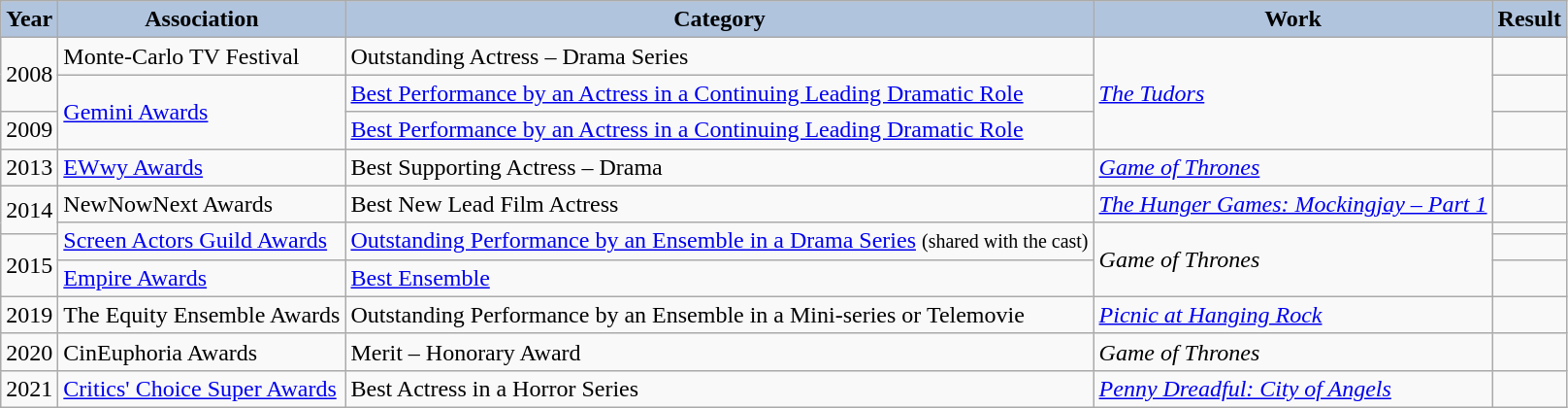<table class="wikitable sortable">
<tr style="text-align:center;">
<th scope="col" style="background:#B0C4DE">Year</th>
<th scope="col" style="background:#B0C4DE">Association</th>
<th scope="col" style="background:#B0C4DE">Category</th>
<th scope="col" style="background:#B0C4DE">Work</th>
<th scope="col" style="background:#B0C4DE">Result</th>
</tr>
<tr>
<td rowspan=2>2008</td>
<td>Monte-Carlo TV Festival</td>
<td>Outstanding Actress – Drama Series</td>
<td rowspan=3><em><a href='#'>The Tudors</a></em></td>
<td></td>
</tr>
<tr>
<td rowspan=2><a href='#'>Gemini Awards</a></td>
<td><a href='#'>Best Performance by an Actress in a Continuing Leading Dramatic Role</a></td>
<td></td>
</tr>
<tr>
<td>2009</td>
<td><a href='#'>Best Performance by an Actress in a Continuing Leading Dramatic Role</a></td>
<td></td>
</tr>
<tr>
<td>2013</td>
<td><a href='#'>EWwy Awards</a></td>
<td>Best Supporting Actress – Drama</td>
<td><em><a href='#'>Game of Thrones</a></em></td>
<td></td>
</tr>
<tr>
<td rowspan=2>2014</td>
<td>NewNowNext Awards</td>
<td>Best New Lead Film Actress</td>
<td><em><a href='#'>The Hunger Games: Mockingjay – Part 1</a></em></td>
<td></td>
</tr>
<tr>
<td rowspan=2><a href='#'>Screen Actors Guild Awards</a></td>
<td rowspan="2"><a href='#'>Outstanding Performance by an Ensemble in a Drama Series</a> <small>(shared with the cast)</small></td>
<td rowspan="3"><em>Game of Thrones</em></td>
<td></td>
</tr>
<tr>
<td rowspan="2">2015</td>
<td></td>
</tr>
<tr>
<td><a href='#'>Empire Awards</a></td>
<td><a href='#'>Best Ensemble</a></td>
<td></td>
</tr>
<tr>
<td>2019</td>
<td>The Equity Ensemble Awards</td>
<td>Outstanding Performance by an Ensemble in a Mini-series or Telemovie</td>
<td><a href='#'><em>Picnic at Hanging Rock</em></a></td>
<td></td>
</tr>
<tr>
<td>2020</td>
<td>CinEuphoria Awards</td>
<td>Merit – Honorary Award</td>
<td><em>Game of Thrones</em></td>
<td></td>
</tr>
<tr>
<td>2021</td>
<td><a href='#'>Critics' Choice Super Awards</a></td>
<td>Best Actress in a Horror Series</td>
<td><em><a href='#'>Penny Dreadful: City of Angels</a></em></td>
<td></td>
</tr>
</table>
